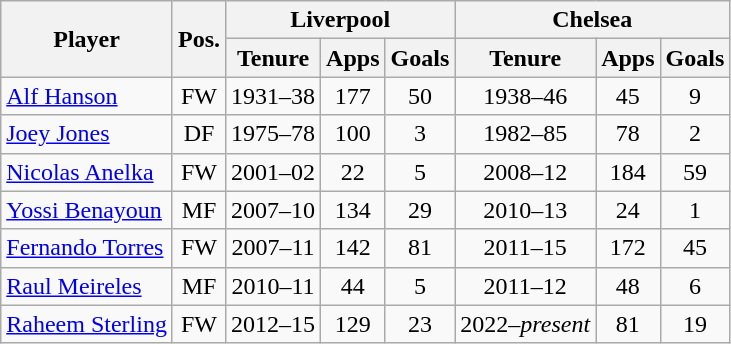<table class="wikitable sortable" style="text-align: center">
<tr>
<th rowspan=2>Player</th>
<th rowspan=2>Pos.</th>
<th colspan=3>Liverpool</th>
<th colspan=3>Chelsea</th>
</tr>
<tr>
<th>Tenure</th>
<th>Apps</th>
<th>Goals</th>
<th>Tenure</th>
<th>Apps</th>
<th>Goals</th>
</tr>
<tr>
<td align=left> <a href='#'>Alf Hanson</a></td>
<td>FW</td>
<td>1931–38</td>
<td>177</td>
<td>50</td>
<td>1938–46</td>
<td>45</td>
<td>9</td>
</tr>
<tr>
<td align=left> <a href='#'>Joey Jones</a></td>
<td>DF</td>
<td>1975–78</td>
<td>100</td>
<td>3</td>
<td>1982–85</td>
<td>78</td>
<td>2</td>
</tr>
<tr>
<td align=left> <a href='#'>Nicolas Anelka</a></td>
<td>FW</td>
<td>2001–02</td>
<td>22</td>
<td>5</td>
<td>2008–12</td>
<td>184</td>
<td>59</td>
</tr>
<tr>
<td align=left> <a href='#'>Yossi Benayoun</a></td>
<td>MF</td>
<td>2007–10</td>
<td>134</td>
<td>29</td>
<td>2010–13</td>
<td>24</td>
<td>1</td>
</tr>
<tr>
<td align=left> <a href='#'>Fernando Torres</a></td>
<td>FW</td>
<td>2007–11</td>
<td>142</td>
<td>81</td>
<td>2011–15</td>
<td>172</td>
<td>45</td>
</tr>
<tr>
<td align=left> <a href='#'>Raul Meireles</a></td>
<td>MF</td>
<td>2010–11</td>
<td>44</td>
<td>5</td>
<td>2011–12</td>
<td>48</td>
<td>6</td>
</tr>
<tr>
<td align=left> <a href='#'>Raheem Sterling</a></td>
<td>FW</td>
<td>2012–15</td>
<td>129</td>
<td>23</td>
<td>2022–<em>present</em></td>
<td>81</td>
<td>19</td>
</tr>
</table>
